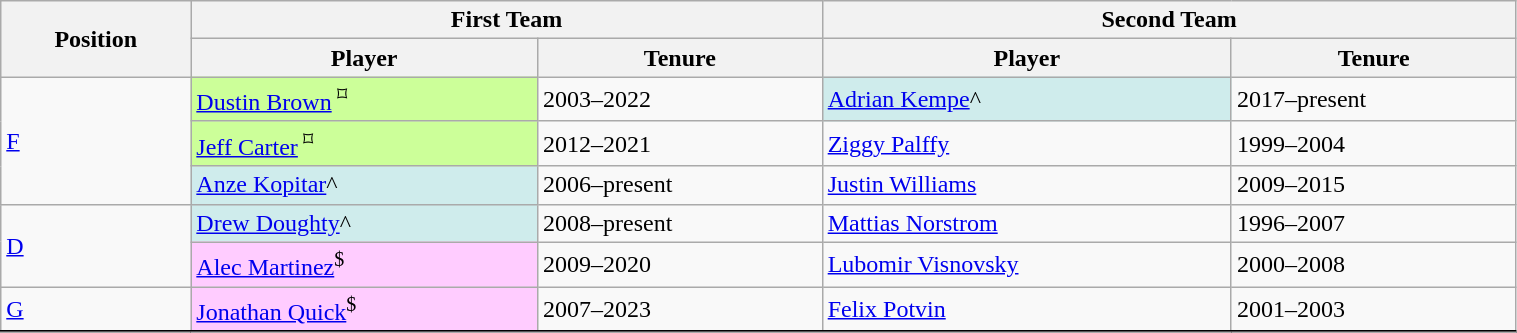<table class="wikitable" style="width:80%">
<tr>
<th rowspan=2>Position</th>
<th colspan=2>First Team</th>
<th colspan=2>Second Team</th>
</tr>
<tr>
<th>Player</th>
<th>Tenure</th>
<th>Player</th>
<th>Tenure</th>
</tr>
<tr>
<td rowspan="3"><a href='#'>F</a></td>
<td bgcolor="#CCFF99"><a href='#'>Dustin Brown</a><sup> ⌑</sup></td>
<td>2003–2022</td>
<td bgcolor="#CFECEC"><a href='#'>Adrian Kempe</a>^</td>
<td>2017–present</td>
</tr>
<tr>
<td bgcolor="#CCFF99"><a href='#'>Jeff Carter</a><sup> ⌑</sup></td>
<td>2012–2021</td>
<td><a href='#'>Ziggy Palffy</a></td>
<td>1999–2004</td>
</tr>
<tr>
<td bgcolor="#CFECEC"><a href='#'>Anze Kopitar</a>^</td>
<td>2006–present</td>
<td><a href='#'>Justin Williams</a></td>
<td>2009–2015</td>
</tr>
<tr>
<td rowspan="2"><a href='#'>D</a></td>
<td bgcolor="#CFECEC"><a href='#'>Drew Doughty</a>^</td>
<td>2008–present</td>
<td><a href='#'>Mattias Norstrom</a></td>
<td>1996–2007</td>
</tr>
<tr>
<td bgcolor="#FFCCFF"><a href='#'>Alec Martinez</a><sup>$</sup></td>
<td>2009–2020</td>
<td><a href='#'>Lubomir Visnovsky</a></td>
<td>2000–2008</td>
</tr>
<tr>
<td><a href='#'>G</a></td>
<td bgcolor="#FFCCFF"><a href='#'>Jonathan Quick</a><sup>$</sup></td>
<td>2007–2023</td>
<td><a href='#'>Felix Potvin</a></td>
<td>2001–2003</td>
</tr>
<tr style="border-top:2px solid black">
</tr>
</table>
